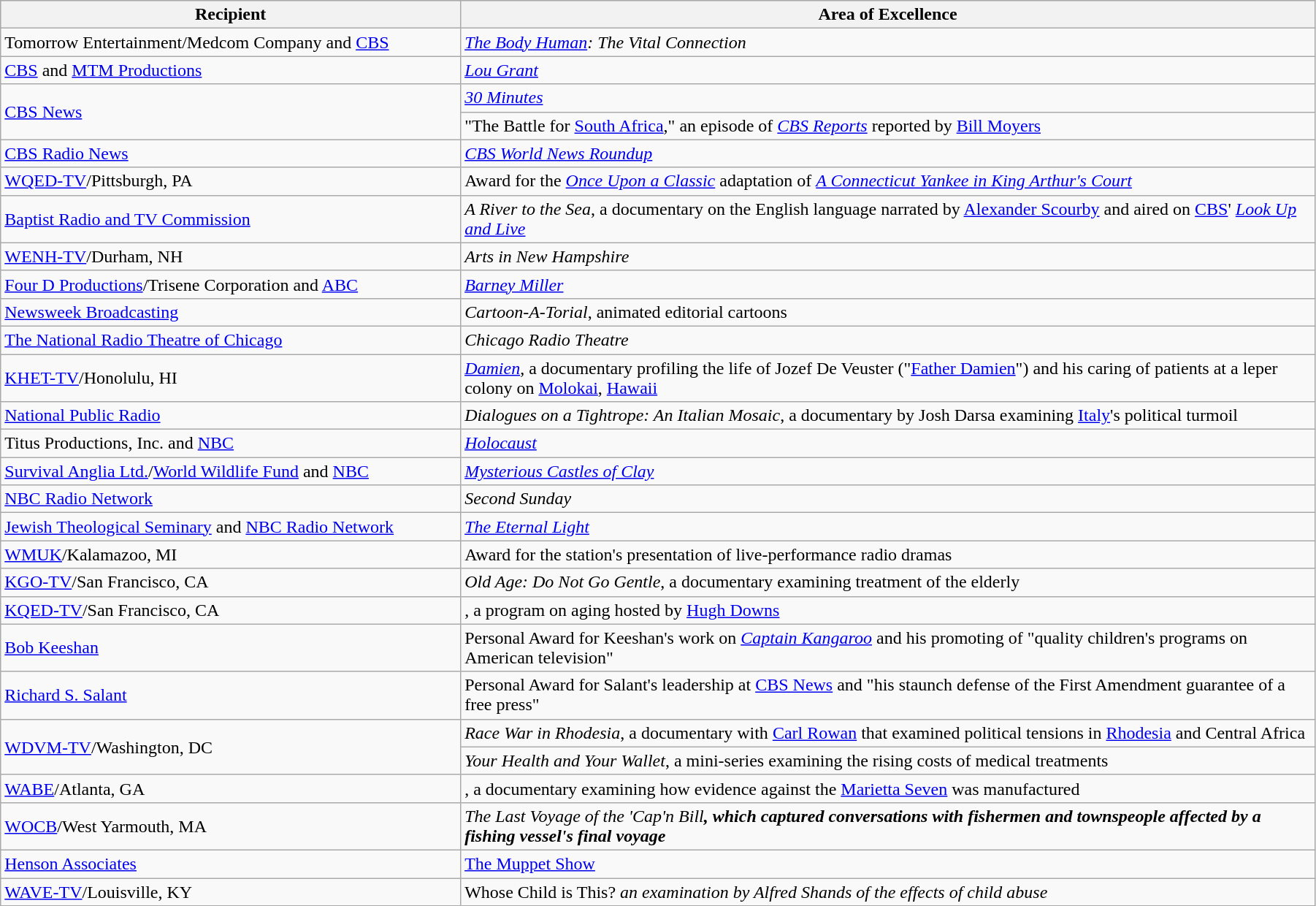<table class="wikitable" style="width:95%">
<tr bgcolor="#CCCCCC">
<th width=35%>Recipient</th>
<th width=65%>Area of Excellence</th>
</tr>
<tr>
<td>Tomorrow Entertainment/Medcom Company and <a href='#'>CBS</a></td>
<td><em><a href='#'>The Body Human</a>: The Vital Connection</em></td>
</tr>
<tr>
<td><a href='#'>CBS</a> and <a href='#'>MTM Productions</a></td>
<td><em><a href='#'>Lou Grant</a></em></td>
</tr>
<tr>
<td rowspan="2"><a href='#'>CBS News</a></td>
<td><em><a href='#'>30 Minutes</a></em></td>
</tr>
<tr>
<td>"The Battle for <a href='#'>South Africa</a>," an episode of <em><a href='#'>CBS Reports</a></em> reported by <a href='#'>Bill Moyers</a></td>
</tr>
<tr>
<td><a href='#'>CBS Radio News</a></td>
<td><em><a href='#'>CBS World News Roundup</a></em></td>
</tr>
<tr>
<td><a href='#'>WQED-TV</a>/Pittsburgh, PA</td>
<td>Award for the <em><a href='#'>Once Upon a Classic</a></em> adaptation of <em><a href='#'>A Connecticut Yankee in King Arthur's Court</a></em></td>
</tr>
<tr>
<td><a href='#'>Baptist Radio and TV Commission</a></td>
<td><em>A River to the Sea</em>, a documentary on the English language narrated by <a href='#'>Alexander Scourby</a> and aired on <a href='#'>CBS</a>' <em><a href='#'>Look Up and Live</a></em></td>
</tr>
<tr>
<td><a href='#'>WENH-TV</a>/Durham, NH</td>
<td><em>Arts in New Hampshire</em></td>
</tr>
<tr>
<td><a href='#'>Four D Productions</a>/Trisene Corporation and <a href='#'>ABC</a></td>
<td><em><a href='#'>Barney Miller</a></em></td>
</tr>
<tr>
<td><a href='#'>Newsweek Broadcasting</a></td>
<td><em>Cartoon-A-Torial</em>, animated editorial cartoons</td>
</tr>
<tr>
<td><a href='#'>The National Radio Theatre of Chicago</a></td>
<td><em>Chicago Radio Theatre</em></td>
</tr>
<tr>
<td><a href='#'>KHET-TV</a>/Honolulu, HI</td>
<td><em><a href='#'>Damien</a></em>, a documentary profiling the life of Jozef De Veuster ("<a href='#'>Father Damien</a>") and his caring of patients at a leper colony on <a href='#'>Molokai</a>, <a href='#'>Hawaii</a></td>
</tr>
<tr>
<td><a href='#'>National Public Radio</a></td>
<td><em>Dialogues on a Tightrope: An Italian Mosaic</em>, a documentary by Josh Darsa examining <a href='#'>Italy</a>'s political turmoil</td>
</tr>
<tr>
<td>Titus Productions, Inc. and <a href='#'>NBC</a></td>
<td><em><a href='#'>Holocaust</a></em></td>
</tr>
<tr>
<td><a href='#'>Survival Anglia Ltd.</a>/<a href='#'>World Wildlife Fund</a> and <a href='#'>NBC</a></td>
<td><em><a href='#'>Mysterious Castles of Clay</a></em></td>
</tr>
<tr>
<td><a href='#'>NBC Radio Network</a></td>
<td><em>Second Sunday</em></td>
</tr>
<tr>
<td><a href='#'>Jewish Theological Seminary</a> and <a href='#'>NBC Radio Network</a></td>
<td><em><a href='#'>The Eternal Light</a></em></td>
</tr>
<tr>
<td><a href='#'>WMUK</a>/Kalamazoo, MI</td>
<td>Award for the station's presentation of live-performance radio dramas</td>
</tr>
<tr>
<td><a href='#'>KGO-TV</a>/San Francisco, CA</td>
<td><em>Old Age: Do Not Go Gentle</em>, a documentary examining treatment of the elderly</td>
</tr>
<tr>
<td><a href='#'>KQED-TV</a>/San Francisco, CA</td>
<td><em></em>, a program on aging hosted by <a href='#'>Hugh Downs</a></td>
</tr>
<tr>
<td><a href='#'>Bob Keeshan</a></td>
<td>Personal Award for Keeshan's work on <em><a href='#'>Captain Kangaroo</a></em> and his promoting of "quality children's programs on American television"</td>
</tr>
<tr>
<td><a href='#'>Richard S. Salant</a></td>
<td>Personal Award for Salant's leadership at <a href='#'>CBS News</a> and "his staunch defense of the First Amendment guarantee of a free press"</td>
</tr>
<tr>
<td rowspan="2"><a href='#'>WDVM-TV</a>/Washington, DC</td>
<td><em>Race War in Rhodesia</em>, a documentary with <a href='#'>Carl Rowan</a> that examined political tensions in <a href='#'>Rhodesia</a> and Central Africa</td>
</tr>
<tr>
<td><em>Your Health and Your Wallet</em>, a mini-series examining the rising costs of medical treatments</td>
</tr>
<tr>
<td><a href='#'>WABE</a>/Atlanta, GA</td>
<td><em></em>, a documentary examining how evidence against the <a href='#'>Marietta Seven</a> was manufactured</td>
</tr>
<tr>
<td><a href='#'>WOCB</a>/West Yarmouth, MA</td>
<td><em>The Last Voyage of the 'Cap'n Bill<strong>, which captured conversations with fishermen and townspeople affected by a fishing vessel's final voyage</td>
</tr>
<tr>
<td><a href='#'>Henson Associates</a></td>
<td></em><a href='#'>The Muppet Show</a><em></td>
</tr>
<tr>
<td><a href='#'>WAVE-TV</a>/Louisville, KY</td>
<td></em>Whose Child is This?<em> an examination by Alfred Shands of the effects of child abuse</td>
</tr>
</table>
